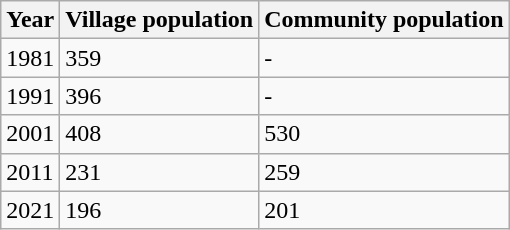<table class="wikitable">
<tr>
<th>Year</th>
<th>Village population</th>
<th>Community population</th>
</tr>
<tr>
<td>1981</td>
<td>359</td>
<td>-</td>
</tr>
<tr>
<td>1991</td>
<td>396</td>
<td>-</td>
</tr>
<tr>
<td>2001</td>
<td>408</td>
<td>530</td>
</tr>
<tr>
<td>2011</td>
<td>231</td>
<td>259</td>
</tr>
<tr>
<td>2021</td>
<td>196</td>
<td>201</td>
</tr>
</table>
